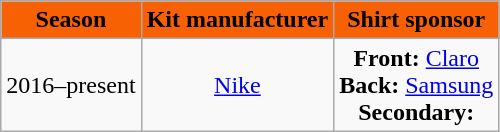<table class="wikitable" style="text-align: center">
<tr>
<td bgcolor=#F86103><span><strong>Season</strong></span></td>
<td bgcolor=#F86103><span><strong>Kit manufacturer</strong></span></td>
<td bgcolor=#F86103><span><strong>Shirt sponsor</strong></span></td>
</tr>
<tr>
<td>2016–present</td>
<td><a href='#'>Nike</a></td>
<td><strong>Front:</strong> <a href='#'>Claro</a><br><strong>Back:</strong> <a href='#'>Samsung</a><br><strong>Secondary:</strong></td>
</tr>
</table>
